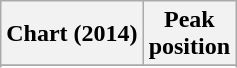<table class="wikitable">
<tr>
<th>Chart (2014)</th>
<th>Peak<br>position</th>
</tr>
<tr>
</tr>
<tr>
</tr>
</table>
